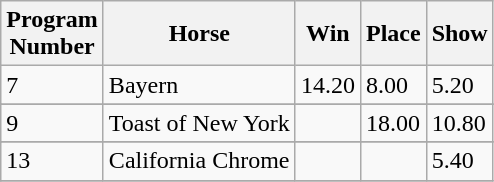<table class="wikitable">
<tr>
<th>Program<br>Number</th>
<th>Horse</th>
<th>Win</th>
<th>Place</th>
<th>Show</th>
</tr>
<tr>
<td>7</td>
<td>Bayern</td>
<td>14.20</td>
<td>8.00</td>
<td>5.20</td>
</tr>
<tr>
</tr>
<tr>
<td>9</td>
<td>Toast of New York</td>
<td></td>
<td>18.00</td>
<td>10.80</td>
</tr>
<tr>
</tr>
<tr>
<td>13</td>
<td>California Chrome</td>
<td></td>
<td></td>
<td>5.40</td>
</tr>
<tr>
</tr>
</table>
